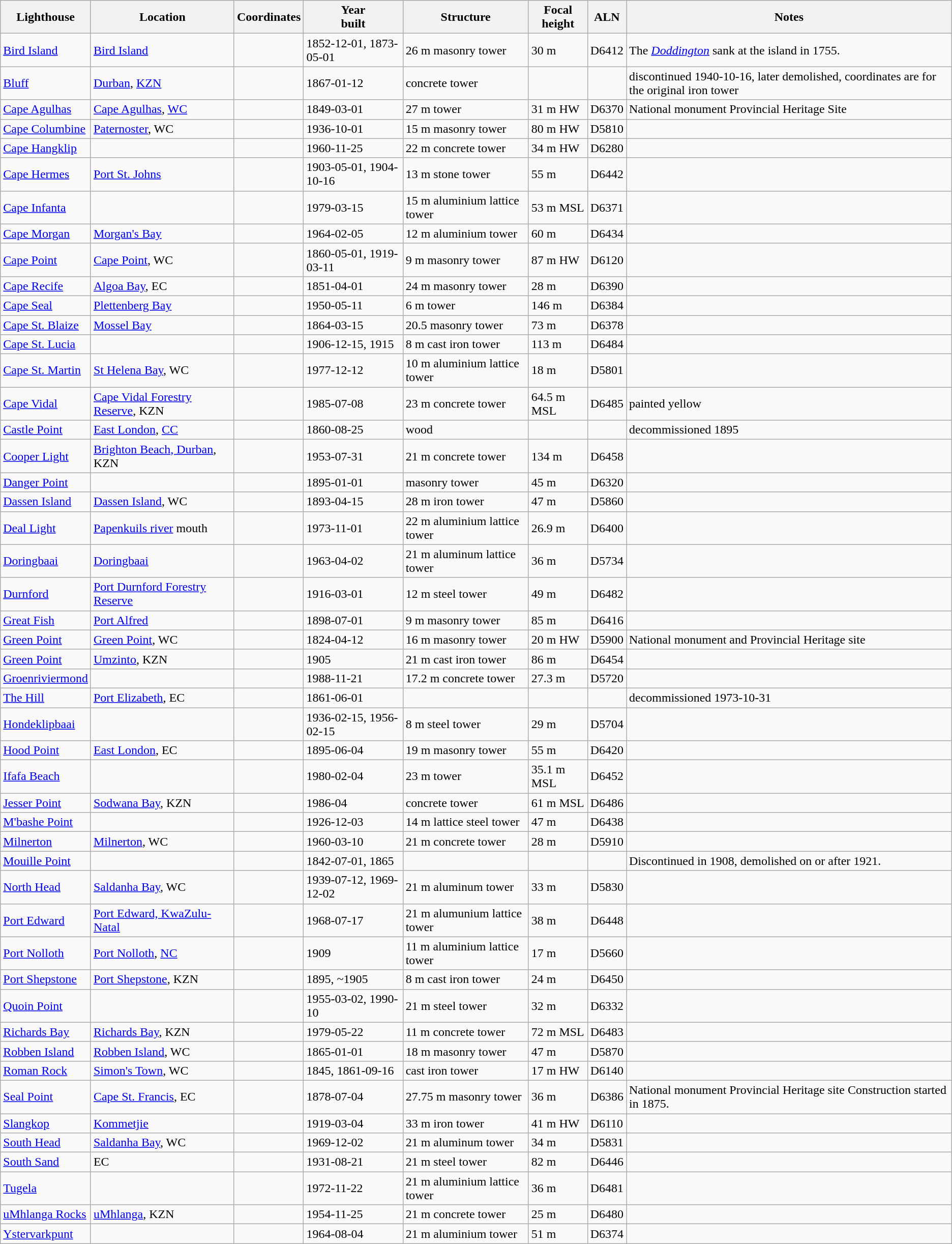<table class="wikitable sortable">
<tr>
<th>Lighthouse</th>
<th>Location</th>
<th>Coordinates</th>
<th><span>Year<br>built</span></th>
<th>Structure</th>
<th>Focal<br>height</th>
<th><span>ALN</span></th>
<th>Notes</th>
</tr>
<tr>
<td><a href='#'>Bird Island</a></td>
<td><a href='#'>Bird Island</a></td>
<td></td>
<td>1852-12-01, 1873-05-01</td>
<td>26 m masonry tower</td>
<td>30 m</td>
<td>D6412</td>
<td>The <a href='#'><em>Doddington</em></a> sank at the island in 1755.</td>
</tr>
<tr>
<td><a href='#'>Bluff</a></td>
<td><a href='#'>Durban</a>, <a href='#'>KZN</a></td>
<td></td>
<td>1867-01-12</td>
<td>concrete tower</td>
<td></td>
<td></td>
<td>discontinued 1940-10-16, later demolished, coordinates are for the original iron tower</td>
</tr>
<tr>
<td><a href='#'>Cape Agulhas</a></td>
<td><a href='#'>Cape Agulhas</a>, <a href='#'>WC</a></td>
<td></td>
<td>1849-03-01</td>
<td>27 m tower</td>
<td>31 m HW</td>
<td>D6370</td>
<td>National monument Provincial Heritage Site</td>
</tr>
<tr>
<td><a href='#'>Cape Columbine</a></td>
<td><a href='#'>Paternoster</a>, WC</td>
<td></td>
<td>1936-10-01</td>
<td>15 m masonry tower</td>
<td>80 m HW</td>
<td>D5810</td>
<td></td>
</tr>
<tr>
<td><a href='#'>Cape Hangklip</a></td>
<td></td>
<td></td>
<td>1960-11-25</td>
<td>22 m concrete tower</td>
<td>34 m HW</td>
<td>D6280</td>
<td></td>
</tr>
<tr>
<td><a href='#'>Cape Hermes</a></td>
<td><a href='#'>Port St. Johns</a></td>
<td></td>
<td>1903-05-01, 1904-10-16</td>
<td>13 m stone tower</td>
<td>55 m</td>
<td>D6442</td>
<td></td>
</tr>
<tr>
<td><a href='#'>Cape Infanta</a></td>
<td></td>
<td></td>
<td>1979-03-15</td>
<td>15 m aluminium lattice tower</td>
<td>53 m MSL</td>
<td>D6371</td>
<td></td>
</tr>
<tr>
<td><a href='#'>Cape Morgan</a></td>
<td><a href='#'>Morgan's Bay</a></td>
<td></td>
<td>1964-02-05</td>
<td>12 m aluminium tower</td>
<td>60 m</td>
<td>D6434</td>
<td></td>
</tr>
<tr>
<td><a href='#'>Cape Point</a></td>
<td><a href='#'>Cape Point</a>, WC</td>
<td></td>
<td>1860-05-01, 1919-03-11</td>
<td>9 m masonry tower</td>
<td>87 m HW</td>
<td>D6120</td>
<td></td>
</tr>
<tr>
<td><a href='#'>Cape Recife</a></td>
<td><a href='#'>Algoa Bay</a>, EC</td>
<td></td>
<td>1851-04-01</td>
<td>24 m masonry tower</td>
<td>28 m</td>
<td>D6390</td>
<td></td>
</tr>
<tr>
<td><a href='#'>Cape Seal</a></td>
<td><a href='#'>Plettenberg Bay</a></td>
<td></td>
<td>1950-05-11</td>
<td>6 m tower</td>
<td>146 m</td>
<td>D6384</td>
<td></td>
</tr>
<tr>
<td><a href='#'>Cape St. Blaize</a></td>
<td><a href='#'>Mossel Bay</a></td>
<td></td>
<td>1864-03-15</td>
<td>20.5 masonry tower</td>
<td>73 m</td>
<td>D6378</td>
<td></td>
</tr>
<tr>
<td><a href='#'>Cape St. Lucia</a></td>
<td></td>
<td></td>
<td>1906-12-15, 1915</td>
<td>8 m cast iron tower</td>
<td>113 m</td>
<td>D6484</td>
<td></td>
</tr>
<tr>
<td><a href='#'>Cape St. Martin</a></td>
<td><a href='#'>St Helena Bay</a>, WC</td>
<td></td>
<td>1977-12-12</td>
<td>10 m aluminium lattice tower</td>
<td>18 m</td>
<td>D5801</td>
<td></td>
</tr>
<tr>
<td><a href='#'>Cape Vidal</a></td>
<td><a href='#'>Cape Vidal Forestry Reserve</a>, KZN</td>
<td></td>
<td>1985-07-08</td>
<td>23 m concrete tower</td>
<td>64.5 m MSL</td>
<td>D6485</td>
<td>painted yellow</td>
</tr>
<tr>
<td><a href='#'>Castle Point</a></td>
<td><a href='#'>East London</a>, <a href='#'>CC</a></td>
<td></td>
<td>1860-08-25</td>
<td>wood</td>
<td></td>
<td></td>
<td>decommissioned 1895</td>
</tr>
<tr>
<td><a href='#'>Cooper Light</a></td>
<td><a href='#'>Brighton Beach, Durban</a>, KZN</td>
<td></td>
<td>1953-07-31</td>
<td>21 m concrete tower</td>
<td>134 m</td>
<td>D6458</td>
<td></td>
</tr>
<tr>
<td><a href='#'>Danger Point</a></td>
<td></td>
<td></td>
<td>1895-01-01</td>
<td>masonry tower</td>
<td>45 m</td>
<td>D6320</td>
<td></td>
</tr>
<tr>
<td><a href='#'>Dassen Island</a></td>
<td><a href='#'>Dassen Island</a>, WC</td>
<td></td>
<td>1893-04-15</td>
<td>28 m iron tower</td>
<td>47 m</td>
<td>D5860</td>
<td></td>
</tr>
<tr>
<td><a href='#'>Deal Light</a></td>
<td><a href='#'>Papenkuils river</a> mouth</td>
<td></td>
<td>1973-11-01</td>
<td>22 m aluminium lattice tower</td>
<td>26.9 m</td>
<td>D6400</td>
<td></td>
</tr>
<tr>
<td><a href='#'>Doringbaai</a></td>
<td><a href='#'>Doringbaai</a></td>
<td></td>
<td>1963-04-02</td>
<td>21 m aluminum lattice tower</td>
<td>36 m</td>
<td>D5734</td>
<td></td>
</tr>
<tr>
<td><a href='#'>Durnford</a></td>
<td><a href='#'>Port Durnford Forestry Reserve</a></td>
<td></td>
<td>1916-03-01</td>
<td>12 m steel tower</td>
<td>49 m</td>
<td>D6482</td>
<td></td>
</tr>
<tr>
<td><a href='#'>Great Fish</a></td>
<td><a href='#'>Port Alfred</a></td>
<td></td>
<td>1898-07-01</td>
<td>9 m masonry tower</td>
<td>85 m</td>
<td>D6416</td>
<td></td>
</tr>
<tr>
<td><a href='#'>Green Point</a></td>
<td><a href='#'>Green Point</a>, WC</td>
<td></td>
<td>1824-04-12</td>
<td>16 m masonry tower</td>
<td>20 m HW</td>
<td>D5900</td>
<td> National monument and Provincial Heritage site</td>
</tr>
<tr>
<td><a href='#'>Green Point</a></td>
<td><a href='#'>Umzinto</a>, KZN</td>
<td></td>
<td>1905</td>
<td>21 m cast iron tower</td>
<td>86 m</td>
<td>D6454</td>
<td></td>
</tr>
<tr>
<td><a href='#'>Groenriviermond</a></td>
<td></td>
<td></td>
<td>1988-11-21</td>
<td>17.2 m concrete tower</td>
<td>27.3 m</td>
<td>D5720</td>
<td></td>
</tr>
<tr>
<td><a href='#'>The Hill</a></td>
<td><a href='#'>Port Elizabeth</a>, EC</td>
<td></td>
<td>1861-06-01</td>
<td></td>
<td></td>
<td></td>
<td>decommissioned 1973-10-31</td>
</tr>
<tr>
<td><a href='#'>Hondeklipbaai</a></td>
<td></td>
<td></td>
<td>1936-02-15, 1956-02-15</td>
<td>8 m steel tower</td>
<td>29 m</td>
<td>D5704</td>
<td></td>
</tr>
<tr>
<td><a href='#'>Hood Point</a></td>
<td><a href='#'>East London</a>, EC</td>
<td></td>
<td>1895-06-04</td>
<td>19 m masonry tower</td>
<td>55 m</td>
<td>D6420</td>
<td></td>
</tr>
<tr>
<td><a href='#'>Ifafa Beach</a></td>
<td></td>
<td></td>
<td>1980-02-04</td>
<td>23 m tower</td>
<td>35.1 m MSL</td>
<td>D6452</td>
<td></td>
</tr>
<tr>
<td><a href='#'>Jesser Point</a></td>
<td><a href='#'>Sodwana Bay</a>, KZN</td>
<td></td>
<td>1986-04</td>
<td>concrete tower</td>
<td>61 m MSL</td>
<td>D6486</td>
<td></td>
</tr>
<tr>
<td><a href='#'>M'bashe Point</a></td>
<td></td>
<td></td>
<td>1926-12-03</td>
<td>14 m lattice steel tower</td>
<td>47 m</td>
<td>D6438</td>
<td></td>
</tr>
<tr>
<td><a href='#'>Milnerton</a></td>
<td><a href='#'>Milnerton</a>, WC</td>
<td></td>
<td>1960-03-10</td>
<td>21 m concrete tower</td>
<td>28 m</td>
<td>D5910</td>
<td></td>
</tr>
<tr>
<td><a href='#'>Mouille Point</a></td>
<td></td>
<td></td>
<td>1842-07-01, 1865</td>
<td></td>
<td></td>
<td></td>
<td>Discontinued in 1908, demolished on or after 1921.</td>
</tr>
<tr>
<td><a href='#'>North Head</a></td>
<td><a href='#'>Saldanha Bay</a>, WC</td>
<td>  </td>
<td>1939-07-12, 1969-12-02</td>
<td>21 m aluminum tower</td>
<td>33 m</td>
<td>D5830</td>
<td></td>
</tr>
<tr>
<td><a href='#'>Port Edward</a></td>
<td><a href='#'>Port Edward, KwaZulu-Natal</a></td>
<td></td>
<td>1968-07-17</td>
<td>21 m alumunium lattice tower</td>
<td>38 m</td>
<td>D6448</td>
<td></td>
</tr>
<tr>
<td><a href='#'>Port Nolloth</a></td>
<td><a href='#'>Port Nolloth</a>, <a href='#'>NC</a></td>
<td></td>
<td>1909</td>
<td>11 m aluminium lattice tower</td>
<td>17 m</td>
<td>D5660</td>
<td></td>
</tr>
<tr>
<td><a href='#'>Port Shepstone</a></td>
<td><a href='#'>Port Shepstone</a>, KZN</td>
<td></td>
<td>1895, ~1905</td>
<td>8 m cast iron tower</td>
<td>24 m</td>
<td>D6450</td>
<td></td>
</tr>
<tr>
<td><a href='#'>Quoin Point</a></td>
<td></td>
<td></td>
<td>1955-03-02, 1990-10</td>
<td>21 m steel tower</td>
<td>32 m</td>
<td>D6332</td>
<td></td>
</tr>
<tr>
<td><a href='#'>Richards Bay</a></td>
<td><a href='#'>Richards Bay</a>, KZN</td>
<td></td>
<td>1979-05-22</td>
<td>11 m concrete tower</td>
<td>72 m MSL</td>
<td>D6483</td>
<td></td>
</tr>
<tr>
<td><a href='#'>Robben Island</a></td>
<td><a href='#'>Robben Island</a>, WC</td>
<td></td>
<td>1865-01-01</td>
<td>18 m masonry tower</td>
<td>47 m</td>
<td>D5870</td>
<td></td>
</tr>
<tr>
<td><a href='#'>Roman Rock</a></td>
<td><a href='#'>Simon's Town</a>, WC</td>
<td></td>
<td>1845, 1861-09-16</td>
<td>cast iron tower</td>
<td>17 m HW</td>
<td>D6140</td>
<td></td>
</tr>
<tr>
<td><a href='#'>Seal Point</a></td>
<td><a href='#'>Cape St. Francis</a>, EC</td>
<td></td>
<td>1878-07-04</td>
<td>27.75 m masonry tower</td>
<td>36 m</td>
<td>D6386</td>
<td>National monument Provincial Heritage site Construction started in 1875.</td>
</tr>
<tr>
<td><a href='#'>Slangkop</a></td>
<td><a href='#'>Kommetjie</a></td>
<td></td>
<td>1919-03-04</td>
<td>33 m iron tower</td>
<td>41 m HW</td>
<td>D6110</td>
<td></td>
</tr>
<tr>
<td><a href='#'>South Head</a></td>
<td><a href='#'>Saldanha Bay</a>, WC</td>
<td></td>
<td>1969-12-02</td>
<td>21 m aluminum tower</td>
<td>34 m</td>
<td>D5831</td>
<td></td>
</tr>
<tr>
<td><a href='#'>South Sand</a></td>
<td>EC</td>
<td></td>
<td>1931-08-21</td>
<td>21 m steel tower</td>
<td>82 m</td>
<td>D6446</td>
<td></td>
</tr>
<tr>
<td><a href='#'>Tugela</a></td>
<td></td>
<td></td>
<td>1972-11-22</td>
<td>21 m aluminium lattice tower</td>
<td>36 m</td>
<td>D6481</td>
<td></td>
</tr>
<tr>
<td><a href='#'>uMhlanga Rocks</a></td>
<td><a href='#'>uMhlanga</a>, KZN</td>
<td></td>
<td>1954-11-25</td>
<td>21 m concrete tower</td>
<td>25 m</td>
<td>D6480</td>
<td></td>
</tr>
<tr>
<td><a href='#'>Ystervarkpunt</a></td>
<td></td>
<td></td>
<td>1964-08-04</td>
<td>21 m aluminium tower</td>
<td>51 m</td>
<td>D6374</td>
<td></td>
</tr>
</table>
